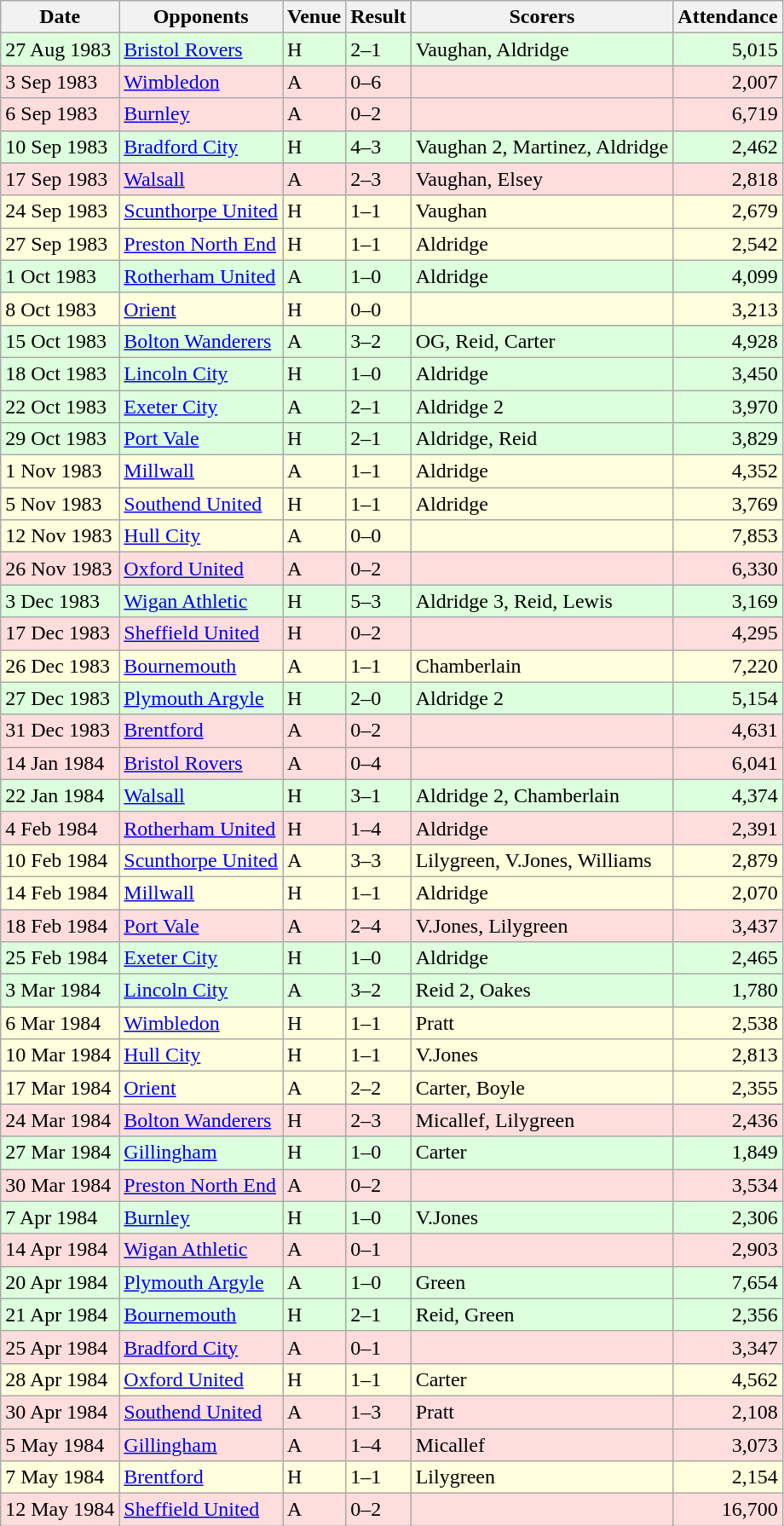<table class="wikitable sortable">
<tr>
<th>Date</th>
<th>Opponents</th>
<th>Venue</th>
<th>Result</th>
<th>Scorers</th>
<th>Attendance</th>
</tr>
<tr bgcolor="#ddffdd">
<td>27 Aug 1983</td>
<td><a href='#'>Bristol Rovers</a></td>
<td>H</td>
<td>2–1</td>
<td>Vaughan, Aldridge</td>
<td align="right">5,015</td>
</tr>
<tr bgcolor="#ffdddd">
<td>3 Sep 1983</td>
<td><a href='#'>Wimbledon</a></td>
<td>A</td>
<td>0–6</td>
<td></td>
<td align="right">2,007</td>
</tr>
<tr bgcolor="#ffdddd">
<td>6 Sep 1983</td>
<td><a href='#'>Burnley</a></td>
<td>A</td>
<td>0–2</td>
<td></td>
<td align="right">6,719</td>
</tr>
<tr bgcolor="#ddffdd">
<td>10 Sep 1983</td>
<td><a href='#'>Bradford City</a></td>
<td>H</td>
<td>4–3</td>
<td>Vaughan 2, Martinez, Aldridge</td>
<td align="right">2,462</td>
</tr>
<tr bgcolor="#ffdddd">
<td>17 Sep 1983</td>
<td><a href='#'>Walsall</a></td>
<td>A</td>
<td>2–3</td>
<td>Vaughan, Elsey</td>
<td align="right">2,818</td>
</tr>
<tr bgcolor="#ffffdd">
<td>24 Sep 1983</td>
<td><a href='#'>Scunthorpe United</a></td>
<td>H</td>
<td>1–1</td>
<td>Vaughan</td>
<td align="right">2,679</td>
</tr>
<tr bgcolor="#ffffdd">
<td>27 Sep 1983</td>
<td><a href='#'>Preston North End</a></td>
<td>H</td>
<td>1–1</td>
<td>Aldridge</td>
<td align="right">2,542</td>
</tr>
<tr bgcolor="#ddffdd">
<td>1 Oct 1983</td>
<td><a href='#'>Rotherham United</a></td>
<td>A</td>
<td>1–0</td>
<td>Aldridge</td>
<td align="right">4,099</td>
</tr>
<tr bgcolor="#ffffdd">
<td>8 Oct 1983</td>
<td><a href='#'>Orient</a></td>
<td>H</td>
<td>0–0</td>
<td></td>
<td align="right">3,213</td>
</tr>
<tr bgcolor="#ddffdd">
<td>15 Oct 1983</td>
<td><a href='#'>Bolton Wanderers</a></td>
<td>A</td>
<td>3–2</td>
<td>OG, Reid, Carter</td>
<td align="right">4,928</td>
</tr>
<tr bgcolor="#ddffdd">
<td>18 Oct 1983</td>
<td><a href='#'>Lincoln City</a></td>
<td>H</td>
<td>1–0</td>
<td>Aldridge</td>
<td align="right">3,450</td>
</tr>
<tr bgcolor="#ddffdd">
<td>22 Oct 1983</td>
<td><a href='#'>Exeter City</a></td>
<td>A</td>
<td>2–1</td>
<td>Aldridge 2</td>
<td align="right">3,970</td>
</tr>
<tr bgcolor="#ddffdd">
<td>29 Oct 1983</td>
<td><a href='#'>Port Vale</a></td>
<td>H</td>
<td>2–1</td>
<td>Aldridge, Reid</td>
<td align="right">3,829</td>
</tr>
<tr bgcolor="#ffffdd">
<td>1 Nov 1983</td>
<td><a href='#'>Millwall</a></td>
<td>A</td>
<td>1–1</td>
<td>Aldridge</td>
<td align="right">4,352</td>
</tr>
<tr bgcolor="#ffffdd">
<td>5 Nov 1983</td>
<td><a href='#'>Southend United</a></td>
<td>H</td>
<td>1–1</td>
<td>Aldridge</td>
<td align="right">3,769</td>
</tr>
<tr bgcolor="#ffffdd">
<td>12 Nov 1983</td>
<td><a href='#'>Hull City</a></td>
<td>A</td>
<td>0–0</td>
<td></td>
<td align="right">7,853</td>
</tr>
<tr bgcolor="#ffdddd">
<td>26 Nov 1983</td>
<td><a href='#'>Oxford United</a></td>
<td>A</td>
<td>0–2</td>
<td></td>
<td align="right">6,330</td>
</tr>
<tr bgcolor="#ddffdd">
<td>3 Dec 1983</td>
<td><a href='#'>Wigan Athletic</a></td>
<td>H</td>
<td>5–3</td>
<td>Aldridge 3, Reid, Lewis</td>
<td align="right">3,169</td>
</tr>
<tr bgcolor="#ffdddd">
<td>17 Dec 1983</td>
<td><a href='#'>Sheffield United</a></td>
<td>H</td>
<td>0–2</td>
<td></td>
<td align="right">4,295</td>
</tr>
<tr bgcolor="#ffffdd">
<td>26 Dec 1983</td>
<td><a href='#'>Bournemouth</a></td>
<td>A</td>
<td>1–1</td>
<td>Chamberlain</td>
<td align="right">7,220</td>
</tr>
<tr bgcolor="#ddffdd">
<td>27 Dec 1983</td>
<td><a href='#'>Plymouth Argyle</a></td>
<td>H</td>
<td>2–0</td>
<td>Aldridge 2</td>
<td align="right">5,154</td>
</tr>
<tr bgcolor="#ffdddd">
<td>31 Dec 1983</td>
<td><a href='#'>Brentford</a></td>
<td>A</td>
<td>0–2</td>
<td></td>
<td align="right">4,631</td>
</tr>
<tr bgcolor="#ffdddd">
<td>14 Jan 1984</td>
<td><a href='#'>Bristol Rovers</a></td>
<td>A</td>
<td>0–4</td>
<td></td>
<td align="right">6,041</td>
</tr>
<tr bgcolor="#ddffdd">
<td>22 Jan 1984</td>
<td><a href='#'>Walsall</a></td>
<td>H</td>
<td>3–1</td>
<td>Aldridge 2, Chamberlain</td>
<td align="right">4,374</td>
</tr>
<tr bgcolor="#ffdddd">
<td>4 Feb 1984</td>
<td><a href='#'>Rotherham United</a></td>
<td>H</td>
<td>1–4</td>
<td>Aldridge</td>
<td align="right">2,391</td>
</tr>
<tr bgcolor="#ffffdd">
<td>10 Feb 1984</td>
<td><a href='#'>Scunthorpe United</a></td>
<td>A</td>
<td>3–3</td>
<td>Lilygreen, V.Jones, Williams</td>
<td align="right">2,879</td>
</tr>
<tr bgcolor="#ffffdd">
<td>14 Feb 1984</td>
<td><a href='#'>Millwall</a></td>
<td>H</td>
<td>1–1</td>
<td>Aldridge</td>
<td align="right">2,070</td>
</tr>
<tr bgcolor="#ffdddd">
<td>18 Feb 1984</td>
<td><a href='#'>Port Vale</a></td>
<td>A</td>
<td>2–4</td>
<td>V.Jones, Lilygreen</td>
<td align="right">3,437</td>
</tr>
<tr bgcolor="#ddffdd">
<td>25 Feb 1984</td>
<td><a href='#'>Exeter City</a></td>
<td>H</td>
<td>1–0</td>
<td>Aldridge</td>
<td align="right">2,465</td>
</tr>
<tr bgcolor="#ddffdd">
<td>3 Mar 1984</td>
<td><a href='#'>Lincoln City</a></td>
<td>A</td>
<td>3–2</td>
<td>Reid 2, Oakes</td>
<td align="right">1,780</td>
</tr>
<tr bgcolor="#ffffdd">
<td>6 Mar 1984</td>
<td><a href='#'>Wimbledon</a></td>
<td>H</td>
<td>1–1</td>
<td>Pratt</td>
<td align="right">2,538</td>
</tr>
<tr bgcolor="#ffffdd">
<td>10 Mar 1984</td>
<td><a href='#'>Hull City</a></td>
<td>H</td>
<td>1–1</td>
<td>V.Jones</td>
<td align="right">2,813</td>
</tr>
<tr bgcolor="#ffffdd">
<td>17 Mar 1984</td>
<td><a href='#'>Orient</a></td>
<td>A</td>
<td>2–2</td>
<td>Carter, Boyle</td>
<td align="right">2,355</td>
</tr>
<tr bgcolor="#ffdddd">
<td>24 Mar 1984</td>
<td><a href='#'>Bolton Wanderers</a></td>
<td>H</td>
<td>2–3</td>
<td>Micallef, Lilygreen</td>
<td align="right">2,436</td>
</tr>
<tr bgcolor="#ddffdd">
<td>27 Mar 1984</td>
<td><a href='#'>Gillingham</a></td>
<td>H</td>
<td>1–0</td>
<td>Carter</td>
<td align="right">1,849</td>
</tr>
<tr bgcolor="#ffdddd">
<td>30 Mar 1984</td>
<td><a href='#'>Preston North End</a></td>
<td>A</td>
<td>0–2</td>
<td></td>
<td align="right">3,534</td>
</tr>
<tr bgcolor="#ddffdd">
<td>7 Apr 1984</td>
<td><a href='#'>Burnley</a></td>
<td>H</td>
<td>1–0</td>
<td>V.Jones</td>
<td align="right">2,306</td>
</tr>
<tr bgcolor="#ffdddd">
<td>14 Apr 1984</td>
<td><a href='#'>Wigan Athletic</a></td>
<td>A</td>
<td>0–1</td>
<td></td>
<td align="right">2,903</td>
</tr>
<tr bgcolor="#ddffdd">
<td>20 Apr 1984</td>
<td><a href='#'>Plymouth Argyle</a></td>
<td>A</td>
<td>1–0</td>
<td>Green</td>
<td align="right">7,654</td>
</tr>
<tr bgcolor="#ddffdd">
<td>21 Apr 1984</td>
<td><a href='#'>Bournemouth</a></td>
<td>H</td>
<td>2–1</td>
<td>Reid, Green</td>
<td align="right">2,356</td>
</tr>
<tr bgcolor="#ffdddd">
<td>25 Apr 1984</td>
<td><a href='#'>Bradford City</a></td>
<td>A</td>
<td>0–1</td>
<td></td>
<td align="right">3,347</td>
</tr>
<tr bgcolor="#ffffdd">
<td>28 Apr 1984</td>
<td><a href='#'>Oxford United</a></td>
<td>H</td>
<td>1–1</td>
<td>Carter</td>
<td align="right">4,562</td>
</tr>
<tr bgcolor="#ffdddd">
<td>30 Apr 1984</td>
<td><a href='#'>Southend United</a></td>
<td>A</td>
<td>1–3</td>
<td>Pratt</td>
<td align="right">2,108</td>
</tr>
<tr bgcolor="#ffdddd">
<td>5 May 1984</td>
<td><a href='#'>Gillingham</a></td>
<td>A</td>
<td>1–4</td>
<td>Micallef</td>
<td align="right">3,073</td>
</tr>
<tr bgcolor="#ffffdd">
<td>7 May 1984</td>
<td><a href='#'>Brentford</a></td>
<td>H</td>
<td>1–1</td>
<td>Lilygreen</td>
<td align="right">2,154</td>
</tr>
<tr bgcolor="#ffdddd">
<td>12 May 1984</td>
<td><a href='#'>Sheffield United</a></td>
<td>A</td>
<td>0–2</td>
<td></td>
<td align="right">16,700</td>
</tr>
</table>
